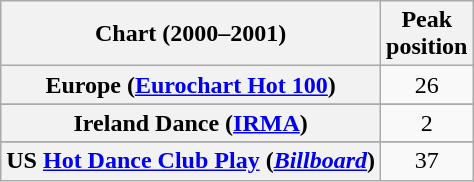<table class="wikitable sortable plainrowheaders" style="text-align:center">
<tr>
<th>Chart (2000–2001)</th>
<th>Peak<br>position</th>
</tr>
<tr>
<th scope="row">Europe (<a href='#'>Eurochart Hot 100</a>)</th>
<td>26</td>
</tr>
<tr>
</tr>
<tr>
</tr>
<tr>
<th scope="row">Ireland Dance (<a href='#'>IRMA</a>)</th>
<td>2</td>
</tr>
<tr>
</tr>
<tr>
</tr>
<tr>
</tr>
<tr>
<th scope="row">US <a href='#'>Hot Dance Club Play</a> (<em><a href='#'>Billboard</a></em>)</th>
<td>37</td>
</tr>
</table>
